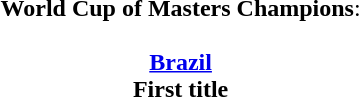<table width=95%>
<tr align=center>
<td><strong>World Cup of Masters Champions</strong>:<br><br><strong><a href='#'>Brazil</a></strong><br><strong>First title</strong></td>
</tr>
</table>
